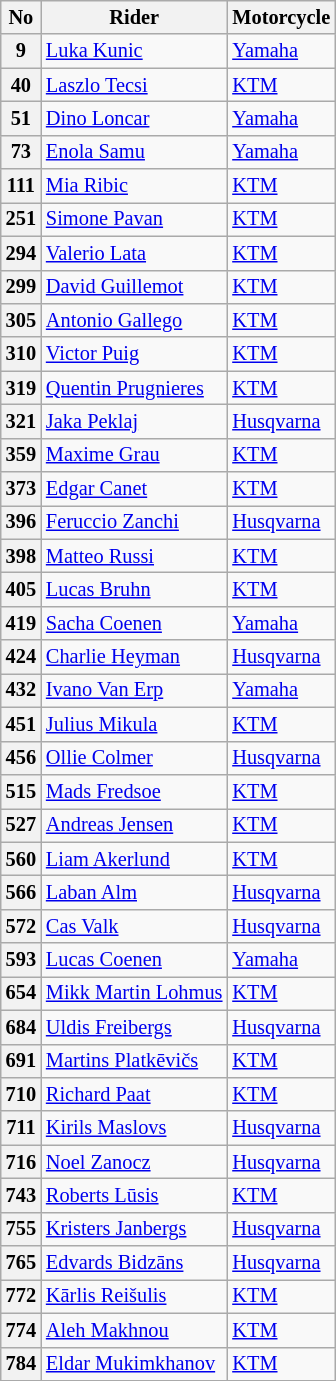<table class="wikitable" style="font-size: 85%;">
<tr>
<th>No</th>
<th>Rider</th>
<th>Motorcycle</th>
</tr>
<tr>
<th>9</th>
<td> <a href='#'>Luka Kunic</a></td>
<td><a href='#'>Yamaha</a></td>
</tr>
<tr>
<th>40</th>
<td> <a href='#'>Laszlo Tecsi</a></td>
<td><a href='#'>KTM</a></td>
</tr>
<tr>
<th>51</th>
<td> <a href='#'>Dino Loncar</a></td>
<td><a href='#'>Yamaha</a></td>
</tr>
<tr>
<th>73</th>
<td> <a href='#'>Enola Samu</a></td>
<td><a href='#'>Yamaha</a></td>
</tr>
<tr>
<th>111</th>
<td> <a href='#'>Mia Ribic</a></td>
<td><a href='#'>KTM</a></td>
</tr>
<tr>
<th>251</th>
<td> <a href='#'>Simone Pavan</a></td>
<td><a href='#'>KTM</a></td>
</tr>
<tr>
<th>294</th>
<td> <a href='#'>Valerio Lata</a></td>
<td><a href='#'>KTM</a></td>
</tr>
<tr>
<th>299</th>
<td> <a href='#'>David Guillemot</a></td>
<td><a href='#'>KTM</a></td>
</tr>
<tr>
<th>305</th>
<td> <a href='#'>Antonio Gallego</a></td>
<td><a href='#'>KTM</a></td>
</tr>
<tr>
<th>310</th>
<td> <a href='#'>Victor Puig</a></td>
<td><a href='#'>KTM</a></td>
</tr>
<tr>
<th>319</th>
<td> <a href='#'>Quentin Prugnieres</a></td>
<td><a href='#'>KTM</a></td>
</tr>
<tr>
<th>321</th>
<td> <a href='#'>Jaka Peklaj</a></td>
<td><a href='#'>Husqvarna</a></td>
</tr>
<tr>
<th>359</th>
<td> <a href='#'>Maxime Grau</a></td>
<td><a href='#'>KTM</a></td>
</tr>
<tr>
<th>373</th>
<td> <a href='#'>Edgar Canet</a></td>
<td><a href='#'>KTM</a></td>
</tr>
<tr>
<th>396</th>
<td> <a href='#'>Feruccio Zanchi</a></td>
<td><a href='#'>Husqvarna</a></td>
</tr>
<tr>
<th>398</th>
<td> <a href='#'>Matteo Russi</a></td>
<td><a href='#'>KTM</a></td>
</tr>
<tr>
<th>405</th>
<td> <a href='#'>Lucas Bruhn</a></td>
<td><a href='#'>KTM</a></td>
</tr>
<tr>
<th>419</th>
<td> <a href='#'>Sacha Coenen</a></td>
<td><a href='#'>Yamaha</a></td>
</tr>
<tr>
<th>424</th>
<td> <a href='#'>Charlie Heyman</a></td>
<td><a href='#'>Husqvarna</a></td>
</tr>
<tr>
<th>432</th>
<td> <a href='#'>Ivano Van Erp</a></td>
<td><a href='#'>Yamaha</a></td>
</tr>
<tr>
<th>451</th>
<td> <a href='#'>Julius Mikula</a></td>
<td><a href='#'>KTM</a></td>
</tr>
<tr>
<th>456</th>
<td> <a href='#'>Ollie Colmer</a></td>
<td><a href='#'>Husqvarna</a></td>
</tr>
<tr>
<th>515</th>
<td> <a href='#'>Mads Fredsoe</a></td>
<td><a href='#'>KTM</a></td>
</tr>
<tr>
<th>527</th>
<td> <a href='#'>Andreas Jensen</a></td>
<td><a href='#'>KTM</a></td>
</tr>
<tr>
<th>560</th>
<td> <a href='#'>Liam Akerlund</a></td>
<td><a href='#'>KTM</a></td>
</tr>
<tr>
<th>566</th>
<td> <a href='#'>Laban Alm</a></td>
<td><a href='#'>Husqvarna</a></td>
</tr>
<tr>
<th>572</th>
<td> <a href='#'>Cas Valk</a></td>
<td><a href='#'>Husqvarna</a></td>
</tr>
<tr>
<th>593</th>
<td> <a href='#'>Lucas Coenen</a></td>
<td><a href='#'>Yamaha</a></td>
</tr>
<tr>
<th>654</th>
<td> <a href='#'>Mikk Martin Lohmus</a></td>
<td><a href='#'>KTM</a></td>
</tr>
<tr>
<th>684</th>
<td> <a href='#'>Uldis Freibergs</a></td>
<td><a href='#'>Husqvarna</a></td>
</tr>
<tr>
<th>691</th>
<td> <a href='#'>Martins Platkēvičs</a></td>
<td><a href='#'>KTM</a></td>
</tr>
<tr>
<th>710</th>
<td> <a href='#'>Richard Paat</a></td>
<td><a href='#'>KTM</a></td>
</tr>
<tr>
<th>711</th>
<td> <a href='#'>Kirils Maslovs</a></td>
<td><a href='#'>Husqvarna</a></td>
</tr>
<tr>
<th>716</th>
<td> <a href='#'>Noel Zanocz</a></td>
<td><a href='#'>Husqvarna</a></td>
</tr>
<tr>
<th>743</th>
<td> <a href='#'>Roberts Lūsis</a></td>
<td><a href='#'>KTM</a></td>
</tr>
<tr>
<th>755</th>
<td> <a href='#'>Kristers Janbergs</a></td>
<td><a href='#'>Husqvarna</a></td>
</tr>
<tr>
<th>765</th>
<td> <a href='#'>Edvards Bidzāns</a></td>
<td><a href='#'>Husqvarna</a></td>
</tr>
<tr>
<th>772</th>
<td> <a href='#'>Kārlis Reišulis</a></td>
<td><a href='#'>KTM</a></td>
</tr>
<tr>
<th>774</th>
<td> <a href='#'>Aleh Makhnou</a></td>
<td><a href='#'>KTM</a></td>
</tr>
<tr>
<th>784</th>
<td> <a href='#'>Eldar Mukimkhanov</a></td>
<td><a href='#'>KTM</a></td>
</tr>
<tr>
</tr>
</table>
